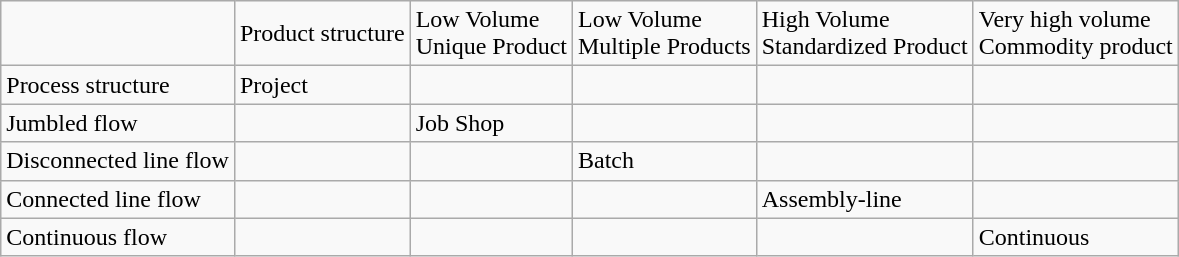<table class="wikitable sortable">
<tr>
<td></td>
<td>Product structure</td>
<td>Low Volume<br>Unique Product</td>
<td>Low Volume<br>Multiple Products</td>
<td>High Volume<br>Standardized Product</td>
<td>Very high volume<br>Commodity product</td>
</tr>
<tr>
<td>Process structure</td>
<td>Project</td>
<td></td>
<td></td>
<td></td>
<td></td>
</tr>
<tr>
<td>Jumbled flow</td>
<td></td>
<td>Job Shop</td>
<td></td>
<td></td>
<td></td>
</tr>
<tr>
<td>Disconnected line flow</td>
<td></td>
<td></td>
<td>Batch</td>
<td></td>
<td></td>
</tr>
<tr>
<td>Connected line flow</td>
<td></td>
<td></td>
<td></td>
<td>Assembly-line</td>
<td></td>
</tr>
<tr>
<td>Continuous flow</td>
<td></td>
<td></td>
<td></td>
<td></td>
<td>Continuous</td>
</tr>
</table>
